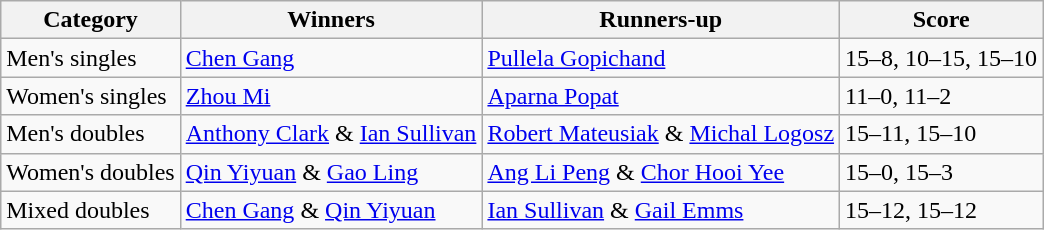<table class=wikitable>
<tr>
<th>Category</th>
<th>Winners</th>
<th>Runners-up</th>
<th>Score</th>
</tr>
<tr>
<td>Men's singles</td>
<td> <a href='#'>Chen Gang</a></td>
<td> <a href='#'>Pullela Gopichand</a></td>
<td>15–8, 10–15, 15–10</td>
</tr>
<tr>
<td>Women's singles</td>
<td> <a href='#'>Zhou Mi</a></td>
<td> <a href='#'>Aparna Popat</a></td>
<td>11–0, 11–2</td>
</tr>
<tr>
<td>Men's doubles</td>
<td> <a href='#'>Anthony Clark</a> & <a href='#'>Ian Sullivan</a></td>
<td> <a href='#'>Robert Mateusiak</a> & <a href='#'>Michal Logosz</a></td>
<td>15–11, 15–10</td>
</tr>
<tr>
<td>Women's doubles</td>
<td> <a href='#'>Qin Yiyuan</a> & <a href='#'>Gao Ling</a></td>
<td> <a href='#'>Ang Li Peng</a> & <a href='#'>Chor Hooi Yee</a></td>
<td>15–0, 15–3</td>
</tr>
<tr>
<td>Mixed doubles</td>
<td> <a href='#'>Chen Gang</a> & <a href='#'>Qin Yiyuan</a></td>
<td> <a href='#'>Ian Sullivan</a> & <a href='#'>Gail Emms</a></td>
<td>15–12, 15–12</td>
</tr>
</table>
